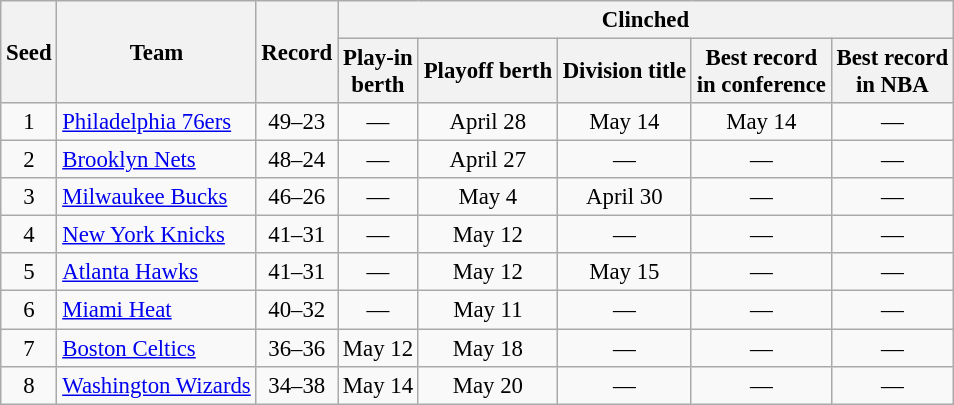<table class="wikitable"  style="font-size:95%; text-align:center">
<tr>
<th rowspan=2>Seed</th>
<th rowspan=2>Team</th>
<th rowspan=2>Record</th>
<th colspan=5>Clinched</th>
</tr>
<tr>
<th>Play-in<br>berth</th>
<th>Playoff berth</th>
<th>Division title</th>
<th>Best record<br>in conference</th>
<th>Best record<br>in NBA</th>
</tr>
<tr>
<td>1</td>
<td align="left"><a href='#'>Philadelphia 76ers</a></td>
<td>49–23</td>
<td>—</td>
<td>April 28</td>
<td>May 14</td>
<td>May 14</td>
<td>—</td>
</tr>
<tr>
<td>2</td>
<td align="left"><a href='#'>Brooklyn Nets</a></td>
<td>48–24</td>
<td>—</td>
<td>April 27</td>
<td>—</td>
<td>—</td>
<td>—</td>
</tr>
<tr>
<td>3</td>
<td align=left><a href='#'>Milwaukee Bucks</a></td>
<td>46–26</td>
<td>—</td>
<td>May 4</td>
<td>April 30</td>
<td>—</td>
<td>—</td>
</tr>
<tr>
<td>4</td>
<td align=left><a href='#'>New York Knicks</a></td>
<td>41–31</td>
<td>—</td>
<td>May 12</td>
<td>—</td>
<td>—</td>
<td>—</td>
</tr>
<tr>
<td>5</td>
<td align="left"><a href='#'>Atlanta Hawks</a></td>
<td>41–31</td>
<td>—</td>
<td>May 12</td>
<td>May 15</td>
<td>—</td>
<td>—</td>
</tr>
<tr>
<td>6</td>
<td align="left"><a href='#'>Miami Heat</a></td>
<td>40–32</td>
<td>—</td>
<td>May 11</td>
<td>—</td>
<td>—</td>
<td>—</td>
</tr>
<tr>
<td>7</td>
<td align=left><a href='#'>Boston Celtics</a></td>
<td>36–36</td>
<td>May 12</td>
<td>May 18</td>
<td>—</td>
<td>—</td>
<td>—</td>
</tr>
<tr>
<td>8</td>
<td align=left><a href='#'>Washington Wizards</a></td>
<td>34–38</td>
<td>May 14</td>
<td>May 20</td>
<td>—</td>
<td>—</td>
<td>—</td>
</tr>
</table>
